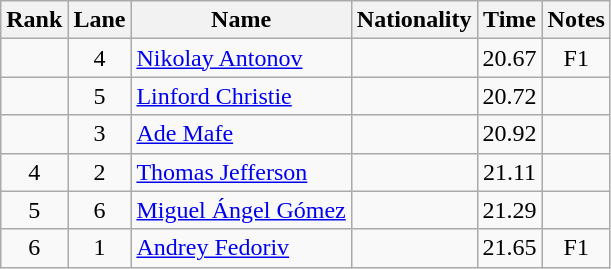<table class="wikitable sortable" style="text-align:center">
<tr>
<th>Rank</th>
<th>Lane</th>
<th>Name</th>
<th>Nationality</th>
<th>Time</th>
<th>Notes</th>
</tr>
<tr>
<td></td>
<td>4</td>
<td align="left"><a href='#'>Nikolay Antonov</a></td>
<td align=left></td>
<td>20.67</td>
<td>F1</td>
</tr>
<tr>
<td></td>
<td>5</td>
<td align="left"><a href='#'>Linford Christie</a></td>
<td align=left></td>
<td>20.72</td>
<td></td>
</tr>
<tr>
<td></td>
<td>3</td>
<td align="left"><a href='#'>Ade Mafe</a></td>
<td align=left></td>
<td>20.92</td>
<td></td>
</tr>
<tr>
<td>4</td>
<td>2</td>
<td align="left"><a href='#'>Thomas Jefferson</a></td>
<td align=left></td>
<td>21.11</td>
<td></td>
</tr>
<tr>
<td>5</td>
<td>6</td>
<td align="left"><a href='#'>Miguel Ángel Gómez</a></td>
<td align=left></td>
<td>21.29</td>
<td></td>
</tr>
<tr>
<td>6</td>
<td>1</td>
<td align="left"><a href='#'>Andrey Fedoriv</a></td>
<td align=left></td>
<td>21.65</td>
<td>F1</td>
</tr>
</table>
